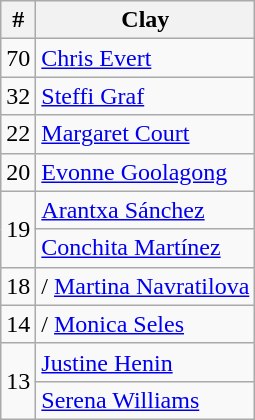<table class="wikitable">
<tr>
<th>#</th>
<th>Clay</th>
</tr>
<tr>
<td>70</td>
<td> <a href='#'>Chris Evert</a></td>
</tr>
<tr>
<td>32</td>
<td> <a href='#'>Steffi Graf</a></td>
</tr>
<tr>
<td>22</td>
<td> <a href='#'>Margaret Court</a></td>
</tr>
<tr>
<td>20</td>
<td> <a href='#'>Evonne Goolagong</a></td>
</tr>
<tr>
<td rowspan="2">19</td>
<td> <a href='#'>Arantxa Sánchez</a></td>
</tr>
<tr>
<td> <a href='#'>Conchita Martínez</a></td>
</tr>
<tr>
<td>18</td>
<td>/ <a href='#'>Martina Navratilova</a></td>
</tr>
<tr>
<td>14</td>
<td>/ <a href='#'>Monica Seles</a></td>
</tr>
<tr>
<td rowspan="2">13</td>
<td> <a href='#'>Justine Henin</a></td>
</tr>
<tr>
<td> <a href='#'>Serena Williams</a></td>
</tr>
</table>
